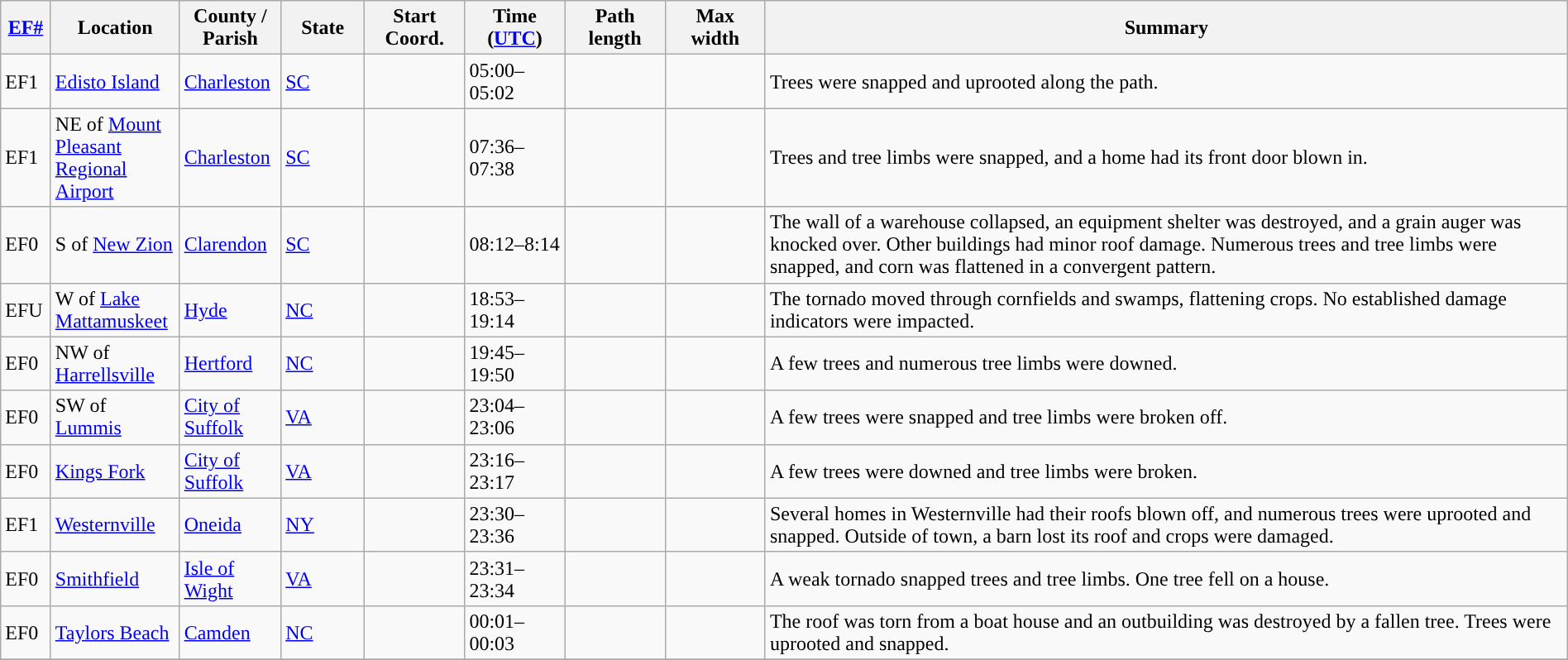<table class="wikitable sortable" style="width:100%;">
<tr>
<th scope="col"  style="width:3%; text-align:center;"><a href='#'>EF#</a></th>
<th scope="col"  style="width:7%; text-align:center;" class="unsortable">Location</th>
<th scope="col"  style="width:6%; text-align:center;" class="unsortable">County / Parish</th>
<th scope="col"  style="width:5%; text-align:center;">State</th>
<th scope="col"  style="width:6%; text-align:center;">Start Coord.</th>
<th scope="col"  style="width:6%; text-align:center;">Time (<a href='#'>UTC</a>)</th>
<th scope="col"  style="width:6%; text-align:center;">Path length</th>
<th scope="col"  style="width:6%; text-align:center;">Max width</th>
<th scope="col" class="unsortable" style="width:48%; text-align:center;">Summary</th>
</tr>
<tr>
<td>EF1</td>
<td><a href='#'>Edisto Island</a></td>
<td><a href='#'>Charleston</a></td>
<td><a href='#'>SC</a></td>
<td></td>
<td>05:00–05:02</td>
<td></td>
<td></td>
<td>Trees were snapped and uprooted along the path.</td>
</tr>
<tr>
<td>EF1</td>
<td>NE of <a href='#'>Mount Pleasant Regional Airport</a></td>
<td><a href='#'>Charleston</a></td>
<td><a href='#'>SC</a></td>
<td></td>
<td>07:36–07:38</td>
<td></td>
<td></td>
<td>Trees and tree limbs were snapped, and a home had its front door blown in.</td>
</tr>
<tr>
<td>EF0</td>
<td>S of <a href='#'>New Zion</a></td>
<td><a href='#'>Clarendon</a></td>
<td><a href='#'>SC</a></td>
<td></td>
<td>08:12–8:14</td>
<td></td>
<td></td>
<td>The wall of a warehouse collapsed, an equipment shelter was destroyed, and a grain auger was knocked over. Other buildings had minor roof damage. Numerous trees and tree limbs were snapped, and corn was flattened in a convergent pattern.</td>
</tr>
<tr>
<td>EFU</td>
<td>W of <a href='#'>Lake Mattamuskeet</a></td>
<td><a href='#'>Hyde</a></td>
<td><a href='#'>NC</a></td>
<td></td>
<td>18:53–19:14</td>
<td></td>
<td></td>
<td>The tornado moved through cornfields and swamps, flattening crops. No established damage indicators were impacted.</td>
</tr>
<tr>
<td>EF0</td>
<td>NW of <a href='#'>Harrellsville</a></td>
<td><a href='#'>Hertford</a></td>
<td><a href='#'>NC</a></td>
<td></td>
<td>19:45–19:50</td>
<td></td>
<td></td>
<td>A few trees and numerous tree limbs were downed.</td>
</tr>
<tr>
<td>EF0</td>
<td>SW of <a href='#'>Lummis</a></td>
<td><a href='#'>City of Suffolk</a></td>
<td><a href='#'>VA</a></td>
<td></td>
<td>23:04–23:06</td>
<td></td>
<td></td>
<td>A few trees were snapped and tree limbs were broken off.</td>
</tr>
<tr>
<td>EF0</td>
<td><a href='#'>Kings Fork</a></td>
<td><a href='#'>City of Suffolk</a></td>
<td><a href='#'>VA</a></td>
<td></td>
<td>23:16–23:17</td>
<td></td>
<td></td>
<td>A few trees were downed and tree limbs were broken.</td>
</tr>
<tr>
<td>EF1</td>
<td><a href='#'>Westernville</a></td>
<td><a href='#'>Oneida</a></td>
<td><a href='#'>NY</a></td>
<td></td>
<td>23:30–23:36</td>
<td></td>
<td></td>
<td>Several homes in Westernville had their roofs blown off, and numerous trees were uprooted and snapped. Outside of town, a barn lost its roof and crops were damaged.</td>
</tr>
<tr>
<td>EF0</td>
<td><a href='#'>Smithfield</a></td>
<td><a href='#'>Isle of Wight</a></td>
<td><a href='#'>VA</a></td>
<td></td>
<td>23:31–23:34</td>
<td></td>
<td></td>
<td>A weak tornado snapped trees and tree limbs. One tree fell on a house.</td>
</tr>
<tr>
<td>EF0</td>
<td><a href='#'>Taylors Beach</a></td>
<td><a href='#'>Camden</a></td>
<td><a href='#'>NC</a></td>
<td></td>
<td>00:01–00:03</td>
<td></td>
<td></td>
<td>The roof was torn from a boat house and an outbuilding was destroyed by a fallen tree. Trees were uprooted and snapped.</td>
</tr>
<tr>
</tr>
</table>
